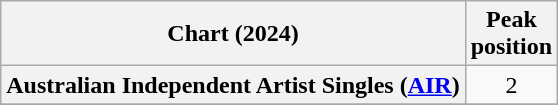<table class="wikitable plainrowheaders" style="text-align:center">
<tr>
<th scope="col">Chart (2024)</th>
<th scope="col">Peak<br>position</th>
</tr>
<tr>
<th scope="row">Australian Independent Artist Singles (<a href='#'>AIR</a>)</th>
<td>2</td>
</tr>
<tr>
</tr>
</table>
